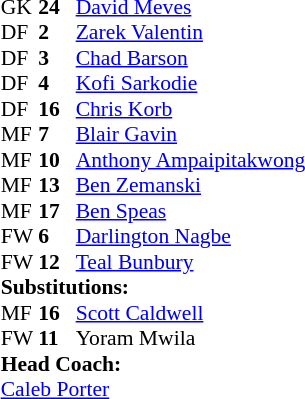<table style="font-size:90%; margin:0.2em auto;" cellspacing="0" cellpadding="0">
<tr>
<th width="25"></th>
<th width="25"></th>
</tr>
<tr>
<td>GK</td>
<td><strong>24</strong></td>
<td> <a href='#'>David Meves</a></td>
</tr>
<tr>
<td>DF</td>
<td><strong>2</strong></td>
<td> <a href='#'>Zarek Valentin</a></td>
</tr>
<tr>
<td>DF</td>
<td><strong>3</strong></td>
<td> <a href='#'>Chad Barson</a></td>
</tr>
<tr>
<td>DF</td>
<td><strong>4</strong></td>
<td> <a href='#'>Kofi Sarkodie</a></td>
</tr>
<tr>
<td>DF</td>
<td><strong>16</strong></td>
<td> <a href='#'>Chris Korb</a></td>
<td></td>
</tr>
<tr>
<td>MF</td>
<td><strong>7</strong></td>
<td> <a href='#'>Blair Gavin</a></td>
<td></td>
</tr>
<tr>
<td>MF</td>
<td><strong>10</strong></td>
<td> <a href='#'>Anthony Ampaipitakwong</a></td>
<td></td>
<td></td>
</tr>
<tr>
<td>MF</td>
<td><strong>13</strong></td>
<td> <a href='#'>Ben Zemanski</a></td>
</tr>
<tr>
<td>MF</td>
<td><strong>17</strong></td>
<td> <a href='#'>Ben Speas</a></td>
</tr>
<tr>
<td>FW</td>
<td><strong>6</strong></td>
<td> <a href='#'>Darlington Nagbe</a></td>
<td></td>
<td> </td>
</tr>
<tr>
<td>FW</td>
<td><strong>12</strong></td>
<td> <a href='#'>Teal Bunbury</a></td>
</tr>
<tr>
<td colspan=3><strong>Substitutions:</strong></td>
</tr>
<tr>
<td>MF</td>
<td><strong>16</strong></td>
<td> <a href='#'>Scott Caldwell</a></td>
<td></td>
<td></td>
</tr>
<tr>
<td>FW</td>
<td><strong>11</strong></td>
<td> Yoram Mwila</td>
<td></td>
<td> </td>
<td></td>
</tr>
<tr>
<td colspan=3><strong>Head Coach:</strong></td>
</tr>
<tr>
<td colspan=4> <a href='#'>Caleb Porter</a></td>
</tr>
</table>
